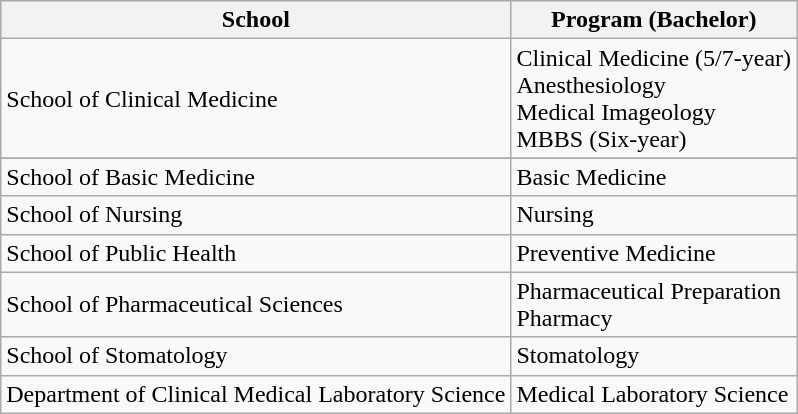<table class="wikitable">
<tr>
<th>School</th>
<th>Program (Bachelor)</th>
</tr>
<tr>
<td>School of Clinical Medicine</td>
<td>Clinical Medicine (5/7-year)<br>Anesthesiology<br>Medical Imageology<br>MBBS (Six-year)</td>
</tr>
<tr>
</tr>
<tr>
<td>School of Basic Medicine</td>
<td>Basic Medicine</td>
</tr>
<tr>
<td>School of Nursing</td>
<td>Nursing</td>
</tr>
<tr>
<td>School of Public Health</td>
<td>Preventive Medicine</td>
</tr>
<tr>
<td>School of Pharmaceutical Sciences</td>
<td>Pharmaceutical Preparation<br>Pharmacy</td>
</tr>
<tr>
<td>School of Stomatology</td>
<td>Stomatology</td>
</tr>
<tr>
<td>Department of Clinical Medical Laboratory Science</td>
<td>Medical Laboratory Science</td>
</tr>
</table>
